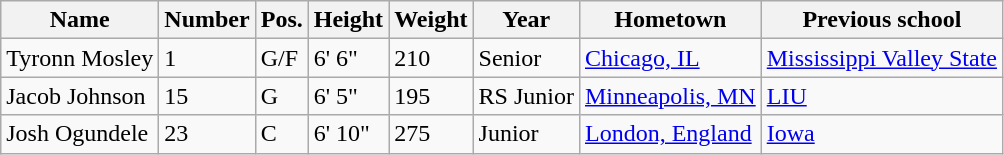<table class="wikitable sortable" border="1">
<tr>
<th>Name</th>
<th>Number</th>
<th>Pos.</th>
<th>Height</th>
<th>Weight</th>
<th>Year</th>
<th>Hometown</th>
<th class="unsortable">Previous school</th>
</tr>
<tr>
<td>Tyronn Mosley</td>
<td>1</td>
<td>G/F</td>
<td>6' 6"</td>
<td>210</td>
<td>Senior</td>
<td><a href='#'>Chicago, IL</a></td>
<td><a href='#'>Mississippi Valley State</a></td>
</tr>
<tr>
<td>Jacob Johnson</td>
<td>15</td>
<td>G</td>
<td>6' 5"</td>
<td>195</td>
<td>RS Junior</td>
<td><a href='#'>Minneapolis, MN</a></td>
<td><a href='#'>LIU</a></td>
</tr>
<tr>
<td>Josh Ogundele</td>
<td>23</td>
<td>C</td>
<td>6' 10"</td>
<td>275</td>
<td>Junior</td>
<td><a href='#'>London, England</a></td>
<td><a href='#'>Iowa</a></td>
</tr>
</table>
